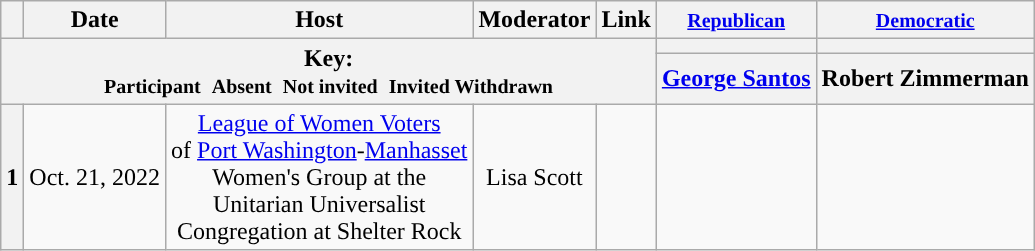<table class="wikitable" style="text-align:center;">
<tr>
<th scope="col"></th>
<th scope="col">Date</th>
<th scope="col">Host</th>
<th scope="col">Moderator</th>
<th scope="col">Link</th>
<th scope="col"><small><a href='#'>Republican</a></small></th>
<th scope="col"><small><a href='#'>Democratic</a></small></th>
</tr>
<tr>
<th colspan="5" rowspan="2">Key:<br> <small>Participant </small>  <small>Absent </small>  <small>Not invited </small>  <small>Invited  Withdrawn</small></th>
<th scope="col" style="background:"></th>
<th scope="col" style="background:"></th>
</tr>
<tr>
<th scope="col"><a href='#'>George Santos</a></th>
<th scope="col">Robert Zimmerman</th>
</tr>
<tr>
<th>1</th>
<td style="white-space:nowrap;">Oct. 21, 2022</td>
<td style="white-space:nowrap;"><a href='#'>League of Women Voters</a><br>of <a href='#'>Port Washington</a>-<a href='#'>Manhasset</a><br>Women's Group at the<br>Unitarian Universalist<br>Congregation at Shelter Rock</td>
<td style="white-space:nowrap;">Lisa Scott</td>
<td style="white-space:nowrap;"></td>
<td></td>
<td></td>
</tr>
</table>
